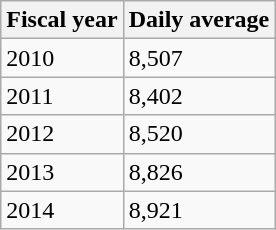<table class="wikitable">
<tr>
<th>Fiscal year</th>
<th>Daily average</th>
</tr>
<tr>
<td>2010</td>
<td>8,507</td>
</tr>
<tr>
<td>2011</td>
<td>8,402</td>
</tr>
<tr>
<td>2012</td>
<td>8,520</td>
</tr>
<tr>
<td>2013</td>
<td>8,826</td>
</tr>
<tr>
<td>2014</td>
<td>8,921</td>
</tr>
</table>
